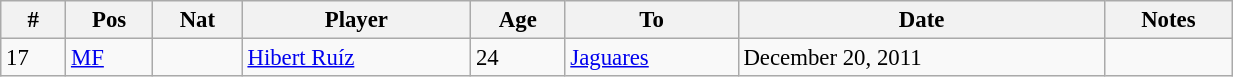<table class="wikitable" style="width:65%; text-align:center; font-size:95%; text-align:left;">
<tr>
<th><strong>#</strong></th>
<th><strong>Pos</strong></th>
<th><strong>Nat</strong></th>
<th><strong>Player</strong></th>
<th><strong>Age</strong></th>
<th><strong>To</strong></th>
<th><strong>Date</strong></th>
<th><strong>Notes</strong></th>
</tr>
<tr>
<td>17</td>
<td><a href='#'>MF</a></td>
<td></td>
<td><a href='#'>Hibert Ruíz</a></td>
<td>24</td>
<td><a href='#'>Jaguares</a></td>
<td>December 20, 2011</td>
<td></td>
</tr>
</table>
